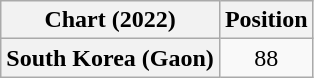<table class="wikitable plainrowheaders" style="text-align:center">
<tr>
<th scope="col">Chart (2022)</th>
<th scope="col">Position</th>
</tr>
<tr>
<th scope="row">South Korea (Gaon)</th>
<td>88</td>
</tr>
</table>
